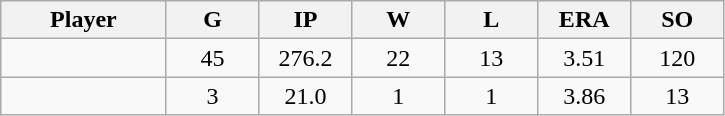<table class="wikitable sortable">
<tr>
<th bgcolor="#DDDDFF" width="16%">Player</th>
<th bgcolor="#DDDDFF" width="9%">G</th>
<th bgcolor="#DDDDFF" width="9%">IP</th>
<th bgcolor="#DDDDFF" width="9%">W</th>
<th bgcolor="#DDDDFF" width="9%">L</th>
<th bgcolor="#DDDDFF" width="9%">ERA</th>
<th bgcolor="#DDDDFF" width="9%">SO</th>
</tr>
<tr align="center">
<td></td>
<td>45</td>
<td>276.2</td>
<td>22</td>
<td>13</td>
<td>3.51</td>
<td>120</td>
</tr>
<tr align="center">
<td></td>
<td>3</td>
<td>21.0</td>
<td>1</td>
<td>1</td>
<td>3.86</td>
<td>13</td>
</tr>
</table>
